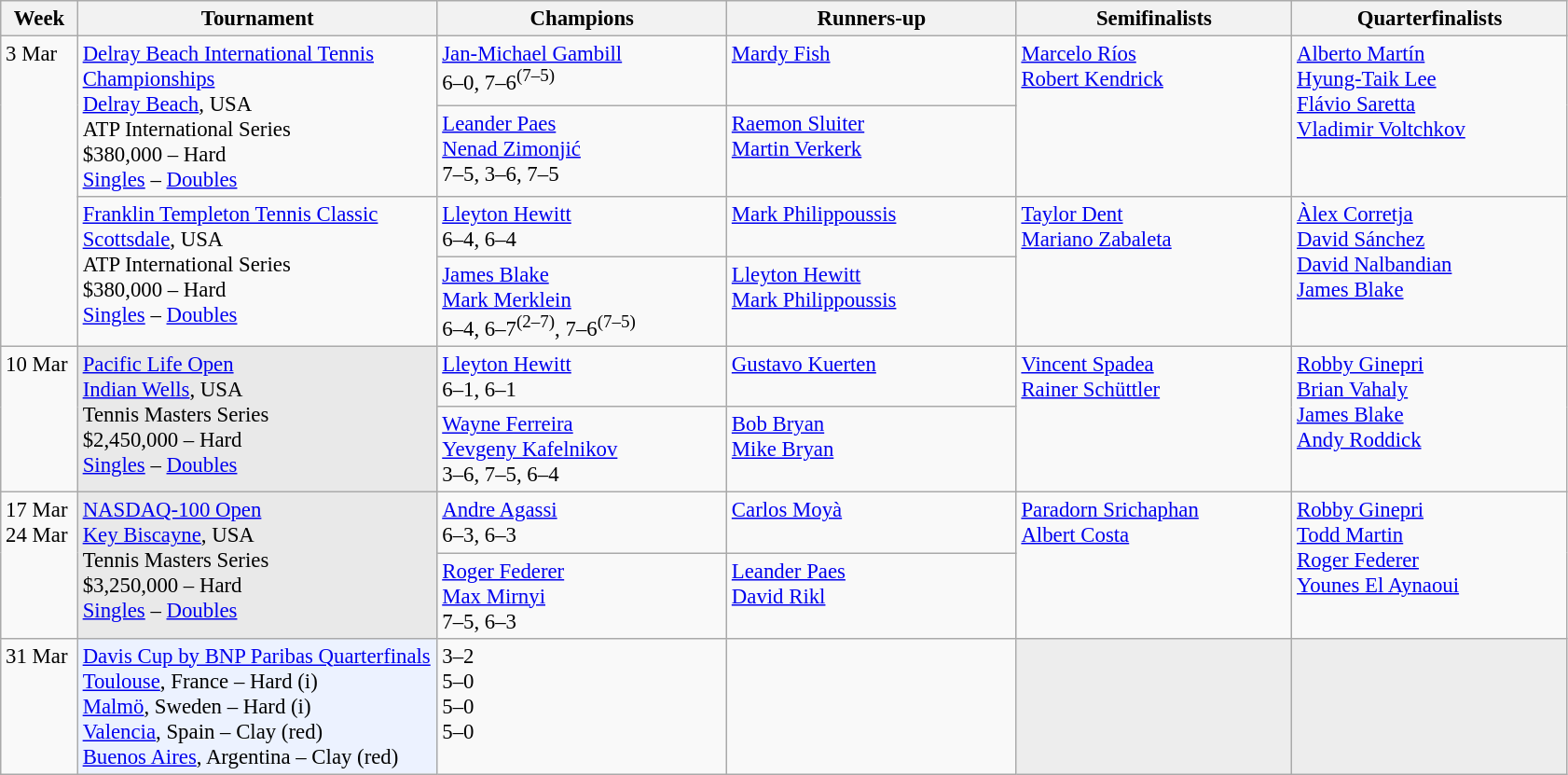<table class=wikitable style=font-size:95%>
<tr>
<th style="width:48px;">Week</th>
<th style="width:250px;">Tournament</th>
<th style="width:200px;">Champions</th>
<th style="width:200px;">Runners-up</th>
<th style="width:190px;">Semifinalists</th>
<th style="width:190px;">Quarterfinalists</th>
</tr>
<tr valign=top>
<td rowspan=4>3 Mar</td>
<td rowspan=2><a href='#'>Delray Beach International Tennis Championships</a><br> <a href='#'>Delray Beach</a>, USA<br>ATP International Series<br>$380,000 – Hard <br> <a href='#'>Singles</a> – <a href='#'>Doubles</a></td>
<td> <a href='#'>Jan-Michael Gambill</a> <br>6–0, 7–6<sup>(7–5)</sup></td>
<td> <a href='#'>Mardy Fish</a></td>
<td rowspan=2> <a href='#'>Marcelo Ríos</a> <br> <a href='#'>Robert Kendrick</a></td>
<td rowspan=2> <a href='#'>Alberto Martín</a> <br>  <a href='#'>Hyung-Taik Lee</a> <br> <a href='#'>Flávio Saretta</a>  <br>  <a href='#'>Vladimir Voltchkov</a></td>
</tr>
<tr valign=top>
<td> <a href='#'>Leander Paes</a><br> <a href='#'>Nenad Zimonjić</a><br> 7–5, 3–6, 7–5</td>
<td> <a href='#'>Raemon Sluiter</a><br> <a href='#'>Martin Verkerk</a></td>
</tr>
<tr valign=top>
<td rowspan=2><a href='#'>Franklin Templeton Tennis Classic</a><br> <a href='#'>Scottsdale</a>, USA<br>ATP International Series<br>$380,000 – Hard <br> <a href='#'>Singles</a> – <a href='#'>Doubles</a></td>
<td> <a href='#'>Lleyton Hewitt</a> <br>6–4, 6–4</td>
<td> <a href='#'>Mark Philippoussis</a></td>
<td rowspan=2> <a href='#'>Taylor Dent</a> <br> <a href='#'>Mariano Zabaleta</a></td>
<td rowspan=2> <a href='#'>Àlex Corretja</a> <br>  <a href='#'>David Sánchez</a> <br> <a href='#'>David Nalbandian</a>  <br>  <a href='#'>James Blake</a></td>
</tr>
<tr valign=top>
<td> <a href='#'>James Blake</a><br> <a href='#'>Mark Merklein</a><br> 6–4, 6–7<sup>(2–7)</sup>, 7–6<sup>(7–5)</sup></td>
<td> <a href='#'>Lleyton Hewitt</a><br> <a href='#'>Mark Philippoussis</a></td>
</tr>
<tr valign=top>
<td rowspan=2>10 Mar</td>
<td bgcolor=#E9E9E9 rowspan=2><a href='#'>Pacific Life Open</a><br> <a href='#'>Indian Wells</a>, USA<br>Tennis Masters Series<br>$2,450,000 – Hard <br> <a href='#'>Singles</a> – <a href='#'>Doubles</a></td>
<td> <a href='#'>Lleyton Hewitt</a> <br>6–1, 6–1</td>
<td> <a href='#'>Gustavo Kuerten</a></td>
<td rowspan=2> <a href='#'>Vincent Spadea</a> <br> <a href='#'>Rainer Schüttler</a></td>
<td rowspan=2> <a href='#'>Robby Ginepri</a> <br>  <a href='#'>Brian Vahaly</a> <br> <a href='#'>James Blake</a>  <br>  <a href='#'>Andy Roddick</a></td>
</tr>
<tr valign=top>
<td> <a href='#'>Wayne Ferreira</a><br> <a href='#'>Yevgeny Kafelnikov</a><br> 3–6, 7–5, 6–4</td>
<td> <a href='#'>Bob Bryan</a><br> <a href='#'>Mike Bryan</a></td>
</tr>
<tr valign=top>
<td rowspan=2>17 Mar<br>24 Mar</td>
<td bgcolor=#E9E9E9 rowspan=2><a href='#'>NASDAQ-100 Open</a><br> <a href='#'>Key Biscayne</a>, USA<br>Tennis Masters Series<br>$3,250,000 – Hard <br> <a href='#'>Singles</a> – <a href='#'>Doubles</a></td>
<td> <a href='#'>Andre Agassi</a> <br>6–3, 6–3</td>
<td> <a href='#'>Carlos Moyà</a></td>
<td rowspan=2> <a href='#'>Paradorn Srichaphan</a> <br> <a href='#'>Albert Costa</a></td>
<td rowspan=2> <a href='#'>Robby Ginepri</a> <br>  <a href='#'>Todd Martin</a> <br> <a href='#'>Roger Federer</a>  <br>  <a href='#'>Younes El Aynaoui</a></td>
</tr>
<tr valign=top>
<td> <a href='#'>Roger Federer</a><br> <a href='#'>Max Mirnyi</a><br> 7–5, 6–3</td>
<td> <a href='#'>Leander Paes</a><br> <a href='#'>David Rikl</a></td>
</tr>
<tr valign=top>
<td>31 Mar</td>
<td style="background:#ECF2FF;"><a href='#'>Davis Cup by BNP Paribas Quarterfinals</a><br><a href='#'>Toulouse</a>, France – Hard (i) <br><a href='#'>Malmö</a>, Sweden – Hard (i) <br><a href='#'>Valencia</a>, Spain – Clay (red) <br><a href='#'>Buenos Aires</a>, Argentina – Clay (red)</td>
<td> 3–2<br> 5–0<br> 5–0<br> 5–0</td>
<td><br><br><br></td>
<td bgcolor=#ededed></td>
<td bgcolor=#ededed></td>
</tr>
</table>
